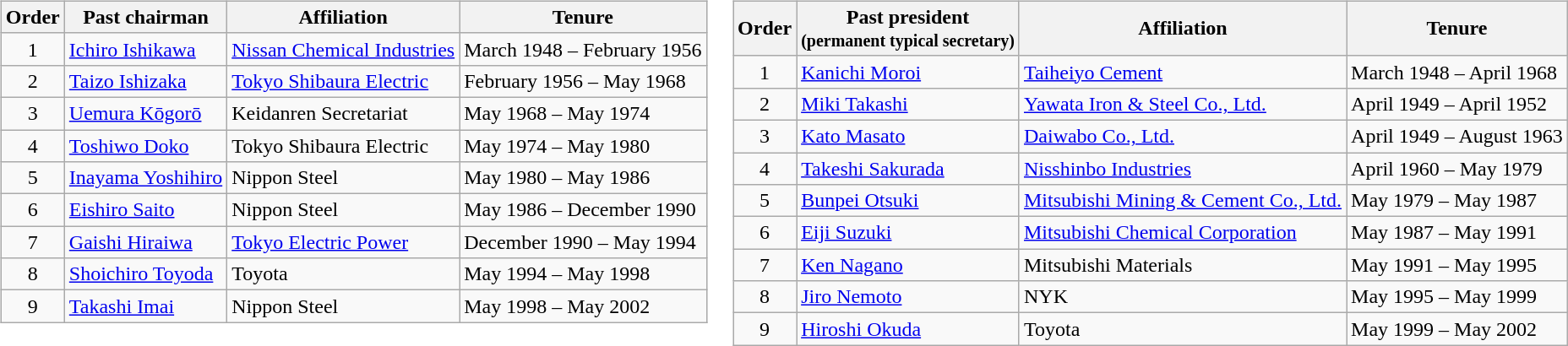<table>
<tr>
<td style="vertical-align:top"><br><table class="wikitable">
<tr>
<th>Order</th>
<th>Past chairman</th>
<th>Affiliation</th>
<th>Tenure</th>
</tr>
<tr>
<td style="text-align:center">1</td>
<td><a href='#'>Ichiro Ishikawa</a></td>
<td><a href='#'>Nissan Chemical Industries</a></td>
<td>March 1948 – February 1956</td>
</tr>
<tr>
<td style="text-align:center">2</td>
<td><a href='#'>Taizo Ishizaka</a></td>
<td><a href='#'>Tokyo Shibaura Electric</a></td>
<td>February 1956 – May 1968</td>
</tr>
<tr>
<td style="text-align:center">3</td>
<td><a href='#'>Uemura Kōgorō</a></td>
<td>Keidanren Secretariat</td>
<td>May 1968 – May 1974</td>
</tr>
<tr>
<td style="text-align:center">4</td>
<td><a href='#'>Toshiwo Doko</a></td>
<td>Tokyo Shibaura Electric</td>
<td>May 1974 – May 1980</td>
</tr>
<tr>
<td style="text-align:center">5</td>
<td><a href='#'>Inayama Yoshihiro</a></td>
<td>Nippon Steel</td>
<td>May 1980 – May 1986</td>
</tr>
<tr>
<td style="text-align:center">6</td>
<td><a href='#'>Eishiro Saito</a></td>
<td>Nippon Steel</td>
<td>May 1986 – December 1990</td>
</tr>
<tr>
<td style="text-align:center">7</td>
<td><a href='#'>Gaishi Hiraiwa</a></td>
<td><a href='#'>Tokyo Electric Power</a></td>
<td>December 1990 – May 1994</td>
</tr>
<tr>
<td style="text-align:center">8</td>
<td><a href='#'>Shoichiro Toyoda</a></td>
<td>Toyota</td>
<td>May 1994 – May 1998</td>
</tr>
<tr>
<td style="text-align:center">9</td>
<td><a href='#'>Takashi Imai</a></td>
<td>Nippon Steel</td>
<td>May 1998 – May 2002</td>
</tr>
</table>
</td>
<td style="vertical-align:top"><br><table class="wikitable">
<tr>
<th>Order</th>
<th>Past president<br><small>(permanent typical secretary)</small></th>
<th>Affiliation</th>
<th>Tenure</th>
</tr>
<tr>
<td style="text-align:center">1</td>
<td><a href='#'>Kanichi Moroi</a></td>
<td><a href='#'>Taiheiyo Cement</a></td>
<td>March 1948 – April 1968</td>
</tr>
<tr>
<td style="text-align:center">2</td>
<td><a href='#'>Miki Takashi</a></td>
<td><a href='#'>Yawata Iron & Steel Co., Ltd.</a></td>
<td>April 1949 – April 1952</td>
</tr>
<tr>
<td style="text-align:center">3</td>
<td><a href='#'>Kato Masato</a></td>
<td><a href='#'>Daiwabo Co., Ltd.</a></td>
<td>April 1949 – August 1963</td>
</tr>
<tr>
<td style="text-align:center">4</td>
<td><a href='#'>Takeshi Sakurada</a></td>
<td><a href='#'>Nisshinbo Industries</a></td>
<td>April 1960 – May 1979</td>
</tr>
<tr>
<td style="text-align:center">5</td>
<td><a href='#'>Bunpei Otsuki</a></td>
<td><a href='#'>Mitsubishi Mining & Cement Co., Ltd.</a></td>
<td>May 1979 – May 1987</td>
</tr>
<tr>
<td style="text-align:center">6</td>
<td><a href='#'>Eiji Suzuki</a></td>
<td><a href='#'>Mitsubishi Chemical Corporation</a></td>
<td>May 1987 – May 1991</td>
</tr>
<tr>
<td style="text-align:center">7</td>
<td><a href='#'>Ken Nagano</a></td>
<td>Mitsubishi Materials</td>
<td>May 1991 – May 1995</td>
</tr>
<tr>
<td style="text-align:center">8</td>
<td><a href='#'>Jiro Nemoto</a></td>
<td>NYK</td>
<td>May 1995 – May 1999</td>
</tr>
<tr>
<td style="text-align:center">9</td>
<td><a href='#'>Hiroshi Okuda</a></td>
<td>Toyota</td>
<td>May 1999 – May 2002</td>
</tr>
</table>
</td>
</tr>
</table>
